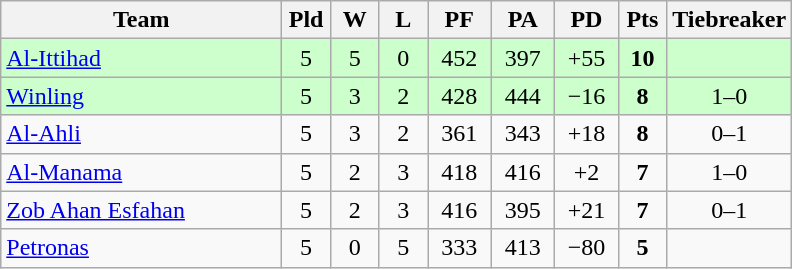<table class="wikitable" style="text-align:center;">
<tr>
<th width=180>Team</th>
<th width=25>Pld</th>
<th width=25>W</th>
<th width=25>L</th>
<th width=35>PF</th>
<th width=35>PA</th>
<th width=35>PD</th>
<th width=25>Pts</th>
<th width=50>Tiebreaker</th>
</tr>
<tr bgcolor="#ccffcc">
<td align="left"> <a href='#'>Al-Ittihad</a></td>
<td>5</td>
<td>5</td>
<td>0</td>
<td>452</td>
<td>397</td>
<td>+55</td>
<td><strong>10</strong></td>
<td></td>
</tr>
<tr bgcolor="#ccffcc">
<td align="left"> <a href='#'>Winling</a></td>
<td>5</td>
<td>3</td>
<td>2</td>
<td>428</td>
<td>444</td>
<td>−16</td>
<td><strong>8</strong></td>
<td>1–0</td>
</tr>
<tr>
<td align="left"> <a href='#'>Al-Ahli</a></td>
<td>5</td>
<td>3</td>
<td>2</td>
<td>361</td>
<td>343</td>
<td>+18</td>
<td><strong>8</strong></td>
<td>0–1</td>
</tr>
<tr>
<td align="left"> <a href='#'>Al-Manama</a></td>
<td>5</td>
<td>2</td>
<td>3</td>
<td>418</td>
<td>416</td>
<td>+2</td>
<td><strong>7</strong></td>
<td>1–0</td>
</tr>
<tr>
<td align="left"> <a href='#'>Zob Ahan Esfahan</a></td>
<td>5</td>
<td>2</td>
<td>3</td>
<td>416</td>
<td>395</td>
<td>+21</td>
<td><strong>7</strong></td>
<td>0–1</td>
</tr>
<tr>
<td align="left"> <a href='#'>Petronas</a></td>
<td>5</td>
<td>0</td>
<td>5</td>
<td>333</td>
<td>413</td>
<td>−80</td>
<td><strong>5</strong></td>
<td></td>
</tr>
</table>
